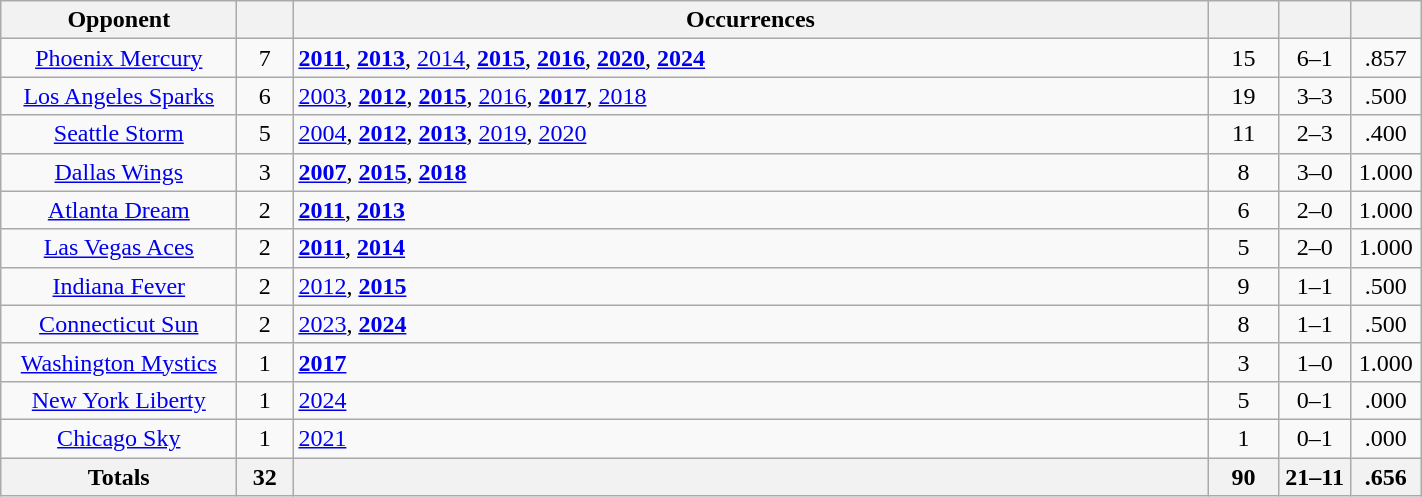<table class="wikitable sortable" style="text-align: center; width: 75%;">
<tr>
<th width="150">Opponent</th>
<th width="30"></th>
<th>Occurrences</th>
<th width="40"></th>
<th width="40"></th>
<th width="40"></th>
</tr>
<tr>
<td><a href='#'>Phoenix Mercury</a></td>
<td>7</td>
<td align=left><strong><a href='#'>2011</a></strong>, <strong><a href='#'>2013</a></strong>, <a href='#'>2014</a>, <strong><a href='#'>2015</a></strong>, <strong><a href='#'>2016</a></strong>, <strong><a href='#'>2020</a></strong>, <a href='#'><strong>2024</strong></a></td>
<td>15</td>
<td>6–1</td>
<td>.857</td>
</tr>
<tr>
<td><a href='#'>Los Angeles Sparks</a></td>
<td>6</td>
<td align=left><a href='#'>2003</a>, <strong><a href='#'>2012</a></strong>, <strong><a href='#'>2015</a></strong>, <a href='#'>2016</a>, <strong><a href='#'>2017</a></strong>, <a href='#'>2018</a></td>
<td>19</td>
<td>3–3</td>
<td>.500</td>
</tr>
<tr>
<td><a href='#'>Seattle Storm</a></td>
<td>5</td>
<td align=left><a href='#'>2004</a>, <strong><a href='#'>2012</a></strong>, <strong><a href='#'>2013</a></strong>, <a href='#'>2019</a>, <a href='#'>2020</a></td>
<td>11</td>
<td>2–3</td>
<td>.400</td>
</tr>
<tr>
<td><a href='#'>Dallas Wings</a></td>
<td>3</td>
<td align=left><strong><a href='#'>2007</a></strong>, <strong><a href='#'>2015</a></strong>, <strong><a href='#'>2018</a></strong></td>
<td>8</td>
<td>3–0</td>
<td>1.000</td>
</tr>
<tr>
<td><a href='#'>Atlanta Dream</a></td>
<td>2</td>
<td align=left><strong><a href='#'>2011</a></strong>, <strong><a href='#'>2013</a></strong></td>
<td>6</td>
<td>2–0</td>
<td>1.000</td>
</tr>
<tr>
<td><a href='#'>Las Vegas Aces</a></td>
<td>2</td>
<td align=left><strong><a href='#'>2011</a></strong>, <strong><a href='#'>2014</a></strong></td>
<td>5</td>
<td>2–0</td>
<td>1.000</td>
</tr>
<tr>
<td><a href='#'>Indiana Fever</a></td>
<td>2</td>
<td align=left><a href='#'>2012</a>, <strong><a href='#'>2015</a></strong></td>
<td>9</td>
<td>1–1</td>
<td>.500</td>
</tr>
<tr>
<td><a href='#'>Connecticut Sun</a></td>
<td>2</td>
<td align="left"><a href='#'>2023</a>, <strong><a href='#'>2024</a></strong></td>
<td>8</td>
<td>1–1</td>
<td>.500</td>
</tr>
<tr>
<td><a href='#'>Washington Mystics</a></td>
<td>1</td>
<td align=left><strong><a href='#'>2017</a></strong></td>
<td>3</td>
<td>1–0</td>
<td>1.000</td>
</tr>
<tr>
<td><a href='#'>New York Liberty</a></td>
<td>1</td>
<td align=left><a href='#'>2024</a></td>
<td>5</td>
<td>0–1</td>
<td>.000</td>
</tr>
<tr>
<td><a href='#'>Chicago Sky</a></td>
<td>1</td>
<td align=left><a href='#'>2021</a></td>
<td>1</td>
<td>0–1</td>
<td>.000</td>
</tr>
<tr>
<th width="150">Totals</th>
<th width="30">32</th>
<th></th>
<th width="40">90</th>
<th width="40">21–11</th>
<th width="40">.656</th>
</tr>
</table>
